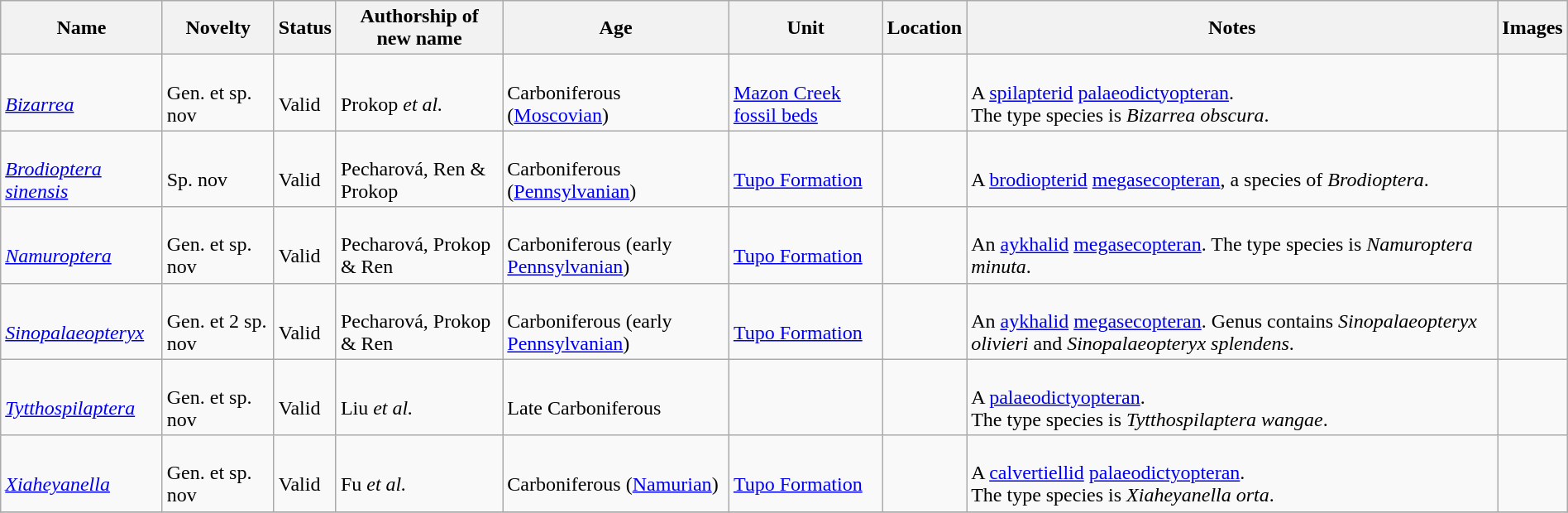<table class="wikitable sortable" align="center" width="100%">
<tr>
<th>Name</th>
<th>Novelty</th>
<th>Status</th>
<th>Authorship of new name</th>
<th>Age</th>
<th>Unit</th>
<th>Location</th>
<th>Notes</th>
<th>Images</th>
</tr>
<tr>
<td><br><em><a href='#'>Bizarrea</a></em></td>
<td><br>Gen. et sp. nov</td>
<td><br>Valid</td>
<td><br>Prokop <em>et al.</em></td>
<td><br>Carboniferous (<a href='#'>Moscovian</a>)</td>
<td><br><a href='#'>Mazon Creek fossil beds</a></td>
<td><br></td>
<td><br>A <a href='#'>spilapterid</a> <a href='#'>palaeodictyopteran</a>.<br> The type species is <em>Bizarrea obscura</em>.</td>
<td></td>
</tr>
<tr>
<td><br><em><a href='#'>Brodioptera sinensis</a></em></td>
<td><br>Sp. nov</td>
<td><br>Valid</td>
<td><br>Pecharová, Ren & Prokop</td>
<td><br>Carboniferous (<a href='#'>Pennsylvanian</a>)</td>
<td><br><a href='#'>Tupo Formation</a></td>
<td><br></td>
<td><br>A <a href='#'>brodiopterid</a> <a href='#'>megasecopteran</a>, a species of <em>Brodioptera</em>.</td>
<td></td>
</tr>
<tr>
<td><br><em><a href='#'>Namuroptera</a></em></td>
<td><br>Gen. et sp. nov</td>
<td><br>Valid</td>
<td><br>Pecharová, Prokop & Ren</td>
<td><br>Carboniferous (early <a href='#'>Pennsylvanian</a>)</td>
<td><br><a href='#'>Tupo Formation</a></td>
<td><br></td>
<td><br>An <a href='#'>aykhalid</a> <a href='#'>megasecopteran</a>. The type species is <em>Namuroptera minuta</em>.</td>
<td></td>
</tr>
<tr>
<td><br><em><a href='#'>Sinopalaeopteryx</a></em></td>
<td><br>Gen. et 2 sp. nov</td>
<td><br>Valid</td>
<td><br>Pecharová, Prokop & Ren</td>
<td><br>Carboniferous (early <a href='#'>Pennsylvanian</a>)</td>
<td><br><a href='#'>Tupo Formation</a></td>
<td><br></td>
<td><br>An <a href='#'>aykhalid</a> <a href='#'>megasecopteran</a>. Genus contains <em>Sinopalaeopteryx olivieri</em> and <em>Sinopalaeopteryx splendens</em>.</td>
<td></td>
</tr>
<tr>
<td><br><em><a href='#'>Tytthospilaptera</a></em></td>
<td><br>Gen. et sp. nov</td>
<td><br>Valid</td>
<td><br>Liu <em>et al.</em></td>
<td><br>Late Carboniferous</td>
<td></td>
<td><br></td>
<td><br>A <a href='#'>palaeodictyopteran</a>.<br> The type species is <em>Tytthospilaptera wangae</em>.</td>
<td></td>
</tr>
<tr>
<td><br><em><a href='#'>Xiaheyanella</a></em></td>
<td><br>Gen. et sp. nov</td>
<td><br>Valid</td>
<td><br>Fu <em>et al.</em></td>
<td><br>Carboniferous (<a href='#'>Namurian</a>)</td>
<td><br><a href='#'>Tupo Formation</a></td>
<td><br></td>
<td><br>A <a href='#'>calvertiellid</a> <a href='#'>palaeodictyopteran</a>.<br> The type species is <em>Xiaheyanella orta</em>.</td>
<td></td>
</tr>
<tr>
</tr>
</table>
